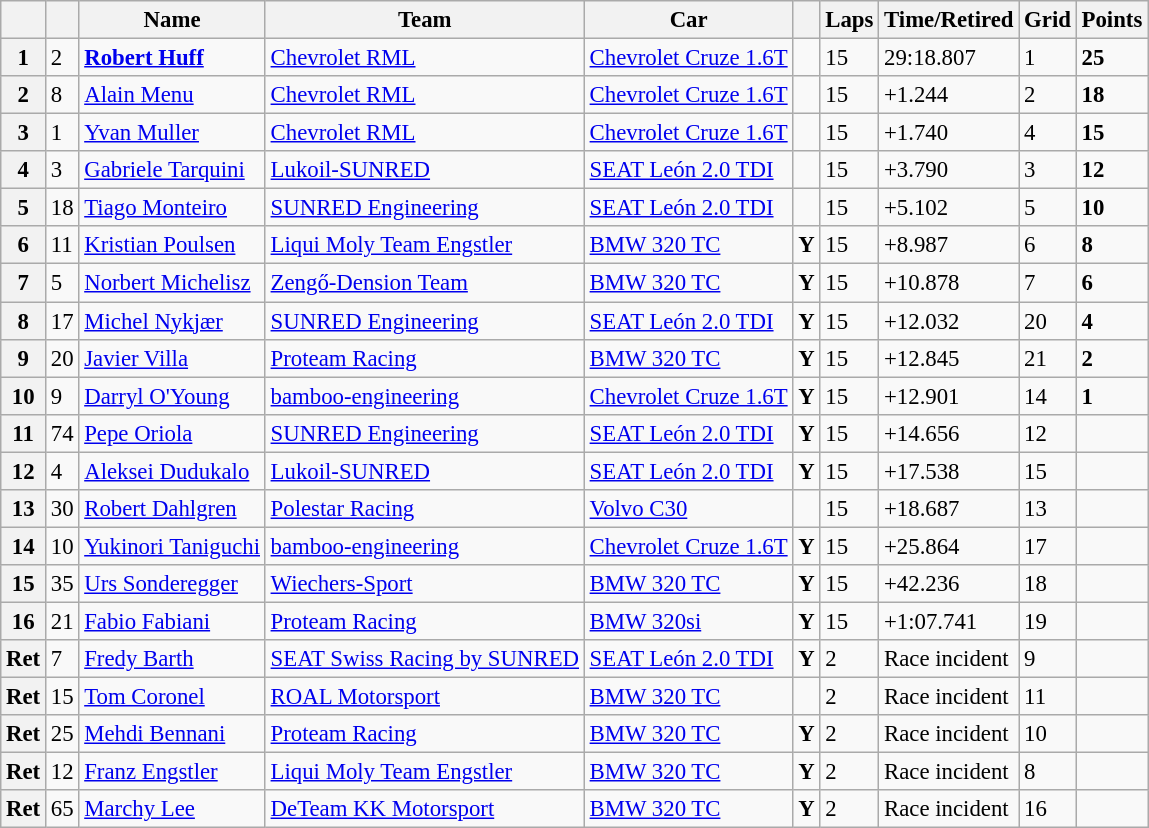<table class="wikitable sortable" style="font-size: 95%;">
<tr>
<th></th>
<th></th>
<th>Name</th>
<th>Team</th>
<th>Car</th>
<th></th>
<th>Laps</th>
<th>Time/Retired</th>
<th>Grid</th>
<th>Points</th>
</tr>
<tr>
<th>1</th>
<td>2</td>
<td> <strong><a href='#'>Robert Huff</a></strong></td>
<td><a href='#'>Chevrolet RML</a></td>
<td><a href='#'>Chevrolet Cruze 1.6T</a></td>
<td></td>
<td>15</td>
<td>29:18.807</td>
<td>1</td>
<td><strong>25</strong></td>
</tr>
<tr>
<th>2</th>
<td>8</td>
<td> <a href='#'>Alain Menu</a></td>
<td><a href='#'>Chevrolet RML</a></td>
<td><a href='#'>Chevrolet Cruze 1.6T</a></td>
<td></td>
<td>15</td>
<td>+1.244</td>
<td>2</td>
<td><strong>18</strong></td>
</tr>
<tr>
<th>3</th>
<td>1</td>
<td> <a href='#'>Yvan Muller</a></td>
<td><a href='#'>Chevrolet RML</a></td>
<td><a href='#'>Chevrolet Cruze 1.6T</a></td>
<td></td>
<td>15</td>
<td>+1.740</td>
<td>4</td>
<td><strong>15</strong></td>
</tr>
<tr>
<th>4</th>
<td>3</td>
<td> <a href='#'>Gabriele Tarquini</a></td>
<td><a href='#'>Lukoil-SUNRED</a></td>
<td><a href='#'>SEAT León 2.0 TDI</a></td>
<td></td>
<td>15</td>
<td>+3.790</td>
<td>3</td>
<td><strong>12</strong></td>
</tr>
<tr>
<th>5</th>
<td>18</td>
<td> <a href='#'>Tiago Monteiro</a></td>
<td><a href='#'>SUNRED Engineering</a></td>
<td><a href='#'>SEAT León 2.0 TDI</a></td>
<td></td>
<td>15</td>
<td>+5.102</td>
<td>5</td>
<td><strong>10</strong></td>
</tr>
<tr>
<th>6</th>
<td>11</td>
<td> <a href='#'>Kristian Poulsen</a></td>
<td><a href='#'>Liqui Moly Team Engstler</a></td>
<td><a href='#'>BMW 320 TC</a></td>
<td align=center><strong><span>Y</span></strong></td>
<td>15</td>
<td>+8.987</td>
<td>6</td>
<td><strong>8</strong></td>
</tr>
<tr>
<th>7</th>
<td>5</td>
<td> <a href='#'>Norbert Michelisz</a></td>
<td><a href='#'>Zengő-Dension Team</a></td>
<td><a href='#'>BMW 320 TC</a></td>
<td align=center><strong><span>Y</span></strong></td>
<td>15</td>
<td>+10.878</td>
<td>7</td>
<td><strong>6</strong></td>
</tr>
<tr>
<th>8</th>
<td>17</td>
<td> <a href='#'>Michel Nykjær</a></td>
<td><a href='#'>SUNRED Engineering</a></td>
<td><a href='#'>SEAT León 2.0 TDI</a></td>
<td align=center><strong><span>Y</span></strong></td>
<td>15</td>
<td>+12.032</td>
<td>20</td>
<td><strong>4</strong></td>
</tr>
<tr>
<th>9</th>
<td>20</td>
<td> <a href='#'>Javier Villa</a></td>
<td><a href='#'>Proteam Racing</a></td>
<td><a href='#'>BMW 320 TC</a></td>
<td align=center><strong><span>Y</span></strong></td>
<td>15</td>
<td>+12.845</td>
<td>21</td>
<td><strong>2</strong></td>
</tr>
<tr>
<th>10</th>
<td>9</td>
<td> <a href='#'>Darryl O'Young</a></td>
<td><a href='#'>bamboo-engineering</a></td>
<td><a href='#'>Chevrolet Cruze 1.6T</a></td>
<td align=center><strong><span>Y</span></strong></td>
<td>15</td>
<td>+12.901</td>
<td>14</td>
<td><strong>1</strong></td>
</tr>
<tr>
<th>11</th>
<td>74</td>
<td> <a href='#'>Pepe Oriola</a></td>
<td><a href='#'>SUNRED Engineering</a></td>
<td><a href='#'>SEAT León 2.0 TDI</a></td>
<td align=center><strong><span>Y</span></strong></td>
<td>15</td>
<td>+14.656</td>
<td>12</td>
<td></td>
</tr>
<tr>
<th>12</th>
<td>4</td>
<td> <a href='#'>Aleksei Dudukalo</a></td>
<td><a href='#'>Lukoil-SUNRED</a></td>
<td><a href='#'>SEAT León 2.0 TDI</a></td>
<td align=center><strong><span>Y</span></strong></td>
<td>15</td>
<td>+17.538</td>
<td>15</td>
<td></td>
</tr>
<tr>
<th>13</th>
<td>30</td>
<td> <a href='#'>Robert Dahlgren</a></td>
<td><a href='#'>Polestar Racing</a></td>
<td><a href='#'>Volvo C30</a></td>
<td></td>
<td>15</td>
<td>+18.687</td>
<td>13</td>
<td></td>
</tr>
<tr>
<th>14</th>
<td>10</td>
<td> <a href='#'>Yukinori Taniguchi</a></td>
<td><a href='#'>bamboo-engineering</a></td>
<td><a href='#'>Chevrolet Cruze 1.6T</a></td>
<td align=center><strong><span>Y</span></strong></td>
<td>15</td>
<td>+25.864</td>
<td>17</td>
<td></td>
</tr>
<tr>
<th>15</th>
<td>35</td>
<td> <a href='#'>Urs Sonderegger</a></td>
<td><a href='#'>Wiechers-Sport</a></td>
<td><a href='#'>BMW 320 TC</a></td>
<td align=center><strong><span>Y</span></strong></td>
<td>15</td>
<td>+42.236</td>
<td>18</td>
<td></td>
</tr>
<tr>
<th>16</th>
<td>21</td>
<td> <a href='#'>Fabio Fabiani</a></td>
<td><a href='#'>Proteam Racing</a></td>
<td><a href='#'>BMW 320si</a></td>
<td align=center><strong><span>Y</span></strong></td>
<td>15</td>
<td>+1:07.741</td>
<td>19</td>
<td></td>
</tr>
<tr>
<th>Ret</th>
<td>7</td>
<td> <a href='#'>Fredy Barth</a></td>
<td><a href='#'>SEAT Swiss Racing by SUNRED</a></td>
<td><a href='#'>SEAT León 2.0 TDI</a></td>
<td align=center><strong><span>Y</span></strong></td>
<td>2</td>
<td>Race incident</td>
<td>9</td>
<td></td>
</tr>
<tr>
<th>Ret</th>
<td>15</td>
<td> <a href='#'>Tom Coronel</a></td>
<td><a href='#'>ROAL Motorsport</a></td>
<td><a href='#'>BMW 320 TC</a></td>
<td></td>
<td>2</td>
<td>Race incident</td>
<td>11</td>
<td></td>
</tr>
<tr>
<th>Ret</th>
<td>25</td>
<td> <a href='#'>Mehdi Bennani</a></td>
<td><a href='#'>Proteam Racing</a></td>
<td><a href='#'>BMW 320 TC</a></td>
<td align=center><strong><span>Y</span></strong></td>
<td>2</td>
<td>Race incident</td>
<td>10</td>
<td></td>
</tr>
<tr>
<th>Ret</th>
<td>12</td>
<td> <a href='#'>Franz Engstler</a></td>
<td><a href='#'>Liqui Moly Team Engstler</a></td>
<td><a href='#'>BMW 320 TC</a></td>
<td align=center><strong><span>Y</span></strong></td>
<td>2</td>
<td>Race incident</td>
<td>8</td>
<td></td>
</tr>
<tr>
<th>Ret</th>
<td>65</td>
<td> <a href='#'>Marchy Lee</a></td>
<td><a href='#'>DeTeam KK Motorsport</a></td>
<td><a href='#'>BMW 320 TC</a></td>
<td align=center><strong><span>Y</span></strong></td>
<td>2</td>
<td>Race incident</td>
<td>16</td>
<td></td>
</tr>
</table>
